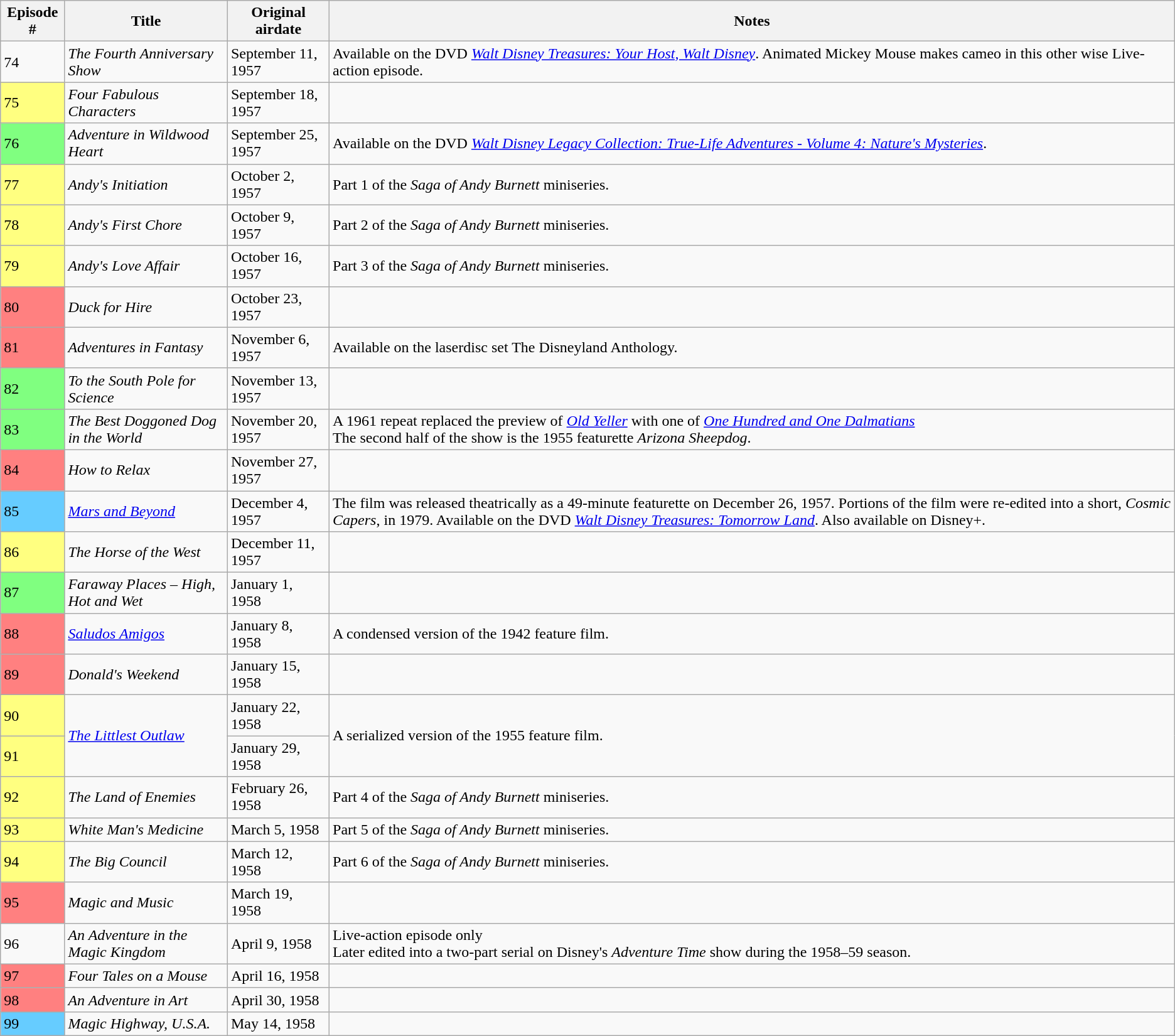<table class="wikitable wikiepisodetable sortable">
<tr>
<th>Episode #</th>
<th>Title</th>
<th>Original airdate</th>
<th>Notes</th>
</tr>
<tr>
<td>74</td>
<td><em>The Fourth Anniversary Show</em></td>
<td>September 11, 1957</td>
<td>Available on the DVD <em><a href='#'>Walt Disney Treasures: Your Host, Walt Disney</a></em>. Animated Mickey Mouse makes cameo in this other wise Live-action episode.</td>
</tr>
<tr>
<td style="background:#ffff80;">75</td>
<td><em>Four Fabulous Characters</em></td>
<td>September 18, 1957</td>
<td></td>
</tr>
<tr>
<td style="background:#80ff80;">76</td>
<td><em>Adventure in Wildwood Heart</em></td>
<td>September 25, 1957</td>
<td>Available on the DVD <em><a href='#'>Walt Disney Legacy Collection: True-Life Adventures - Volume 4: Nature's Mysteries</a></em>.</td>
</tr>
<tr>
<td style="background:#ffff80;">77</td>
<td><em>Andy's Initiation</em></td>
<td>October 2, 1957</td>
<td>Part 1 of the <em>Saga of Andy Burnett</em> miniseries.</td>
</tr>
<tr>
<td style="background:#ffff80;">78</td>
<td><em>Andy's First Chore</em></td>
<td>October 9, 1957</td>
<td>Part 2 of the <em>Saga of Andy Burnett</em> miniseries.</td>
</tr>
<tr>
<td style="background:#ffff80;">79</td>
<td><em>Andy's Love Affair</em></td>
<td>October 16, 1957</td>
<td>Part 3 of the <em>Saga of Andy Burnett</em> miniseries.</td>
</tr>
<tr>
<td style="background:#ff8080;">80</td>
<td><em>Duck for Hire</em></td>
<td>October 23, 1957</td>
<td></td>
</tr>
<tr>
<td style="background:#ff8080;">81</td>
<td><em>Adventures in Fantasy</em></td>
<td>November 6, 1957</td>
<td>Available on the laserdisc set The Disneyland Anthology.</td>
</tr>
<tr>
<td style="background:#80ff80;">82</td>
<td><em>To the South Pole for Science</em></td>
<td>November 13, 1957</td>
<td></td>
</tr>
<tr>
<td style="background:#80ff80;">83</td>
<td><em>The Best Doggoned Dog in the World</em></td>
<td>November 20, 1957</td>
<td>A 1961 repeat replaced the preview of <em><a href='#'>Old Yeller</a></em> with one of <em><a href='#'>One Hundred and One Dalmatians</a></em><br>The second half of the show is the 1955 featurette <em>Arizona Sheepdog</em>.</td>
</tr>
<tr>
<td style="background:#ff8080;">84</td>
<td><em>How to Relax</em></td>
<td>November 27, 1957</td>
<td></td>
</tr>
<tr>
<td style="background:#6cf;">85</td>
<td><em><a href='#'>Mars and Beyond</a></em></td>
<td>December 4, 1957</td>
<td>The film was released theatrically as a 49-minute featurette on December 26, 1957. Portions of the film were re-edited into a short, <em>Cosmic Capers</em>, in 1979. Available on the DVD <em><a href='#'>Walt Disney Treasures: Tomorrow Land</a></em>. Also available on Disney+.</td>
</tr>
<tr>
<td style="background:#ffff80;">86</td>
<td><em>The Horse of the West</em></td>
<td>December 11, 1957</td>
<td></td>
</tr>
<tr>
<td style="background:#80ff80;">87</td>
<td><em>Faraway Places – High, Hot and Wet</em></td>
<td>January 1, 1958</td>
<td></td>
</tr>
<tr>
<td style="background:#ff8080;">88</td>
<td><em><a href='#'>Saludos Amigos</a></em></td>
<td>January 8, 1958</td>
<td>A condensed version of the 1942 feature film.</td>
</tr>
<tr>
<td style="background:#ff8080;">89</td>
<td><em>Donald's Weekend</em></td>
<td>January 15, 1958</td>
<td></td>
</tr>
<tr>
<td style="background:#ffff80;">90</td>
<td rowspan="2"><em><a href='#'>The Littlest Outlaw</a></em></td>
<td>January 22, 1958</td>
<td rowspan="2">A serialized version of the 1955 feature film.</td>
</tr>
<tr>
<td style="background:#ffff80;">91</td>
<td>January 29, 1958</td>
</tr>
<tr>
<td style="background:#ffff80;">92</td>
<td><em>The Land of Enemies</em></td>
<td>February 26, 1958</td>
<td>Part 4 of the <em>Saga of Andy Burnett</em> miniseries.</td>
</tr>
<tr>
<td style="background:#ffff80;">93</td>
<td><em>White Man's Medicine</em></td>
<td>March 5, 1958</td>
<td>Part 5 of the <em>Saga of Andy Burnett</em> miniseries.</td>
</tr>
<tr>
<td style="background:#ffff80;">94</td>
<td><em>The Big Council</em></td>
<td>March 12, 1958</td>
<td>Part 6 of the <em>Saga of Andy Burnett</em> miniseries.</td>
</tr>
<tr>
<td style="background:#ff8080;">95</td>
<td><em>Magic and Music</em></td>
<td>March 19, 1958</td>
<td></td>
</tr>
<tr>
<td>96</td>
<td><em>An Adventure in the Magic Kingdom</em></td>
<td>April 9, 1958</td>
<td>Live-action episode only<br> Later edited into a two-part serial on Disney's <em>Adventure Time</em> show during the 1958–59 season.</td>
</tr>
<tr>
<td style="background:#ff8080;">97</td>
<td><em>Four Tales on a Mouse</em></td>
<td>April 16, 1958</td>
<td></td>
</tr>
<tr>
<td style="background:#ff8080;">98</td>
<td><em>An Adventure in Art</em></td>
<td>April 30, 1958</td>
<td></td>
</tr>
<tr>
<td style="background:#6cf;">99</td>
<td><em>Magic Highway, U.S.A.</em></td>
<td>May 14, 1958</td>
<td></td>
</tr>
</table>
